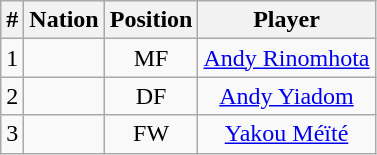<table class="wikitable" style="text-align:center">
<tr>
<th>#</th>
<th>Nation</th>
<th>Position</th>
<th>Player</th>
</tr>
<tr>
<td>1</td>
<td></td>
<td>MF</td>
<td><a href='#'>Andy Rinomhota</a></td>
</tr>
<tr>
<td>2</td>
<td></td>
<td>DF</td>
<td><a href='#'>Andy Yiadom</a></td>
</tr>
<tr>
<td>3</td>
<td></td>
<td>FW</td>
<td><a href='#'>Yakou Méïté</a></td>
</tr>
</table>
